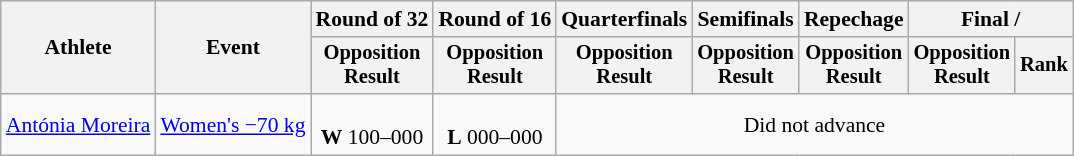<table class="wikitable" style="font-size:90%;">
<tr>
<th rowspan=2>Athlete</th>
<th rowspan=2>Event</th>
<th>Round of 32</th>
<th>Round of 16</th>
<th>Quarterfinals</th>
<th>Semifinals</th>
<th>Repechage</th>
<th colspan=2>Final / </th>
</tr>
<tr style="font-size:95%">
<th>Opposition<br>Result</th>
<th>Opposition<br>Result</th>
<th>Opposition<br>Result</th>
<th>Opposition<br>Result</th>
<th>Opposition<br>Result</th>
<th>Opposition<br>Result</th>
<th>Rank</th>
</tr>
<tr align=center>
<td align=left><a href='#'>Antónia Moreira</a></td>
<td align=left><a href='#'>Women's −70 kg</a></td>
<td><br><strong>W</strong> 100–000</td>
<td><br><strong>L</strong> 000–000 </td>
<td colspan=5>Did not advance</td>
</tr>
</table>
